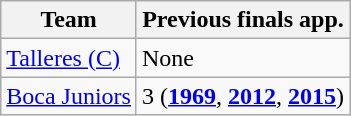<table class="wikitable">
<tr>
<th>Team</th>
<th>Previous finals app.</th>
</tr>
<tr>
<td><a href='#'>Talleres (C)</a></td>
<td>None</td>
</tr>
<tr>
<td><a href='#'>Boca Juniors</a></td>
<td>3 (<strong><a href='#'>1969</a></strong>, <strong><a href='#'>2012</a></strong>, <strong><a href='#'>2015</a></strong>)</td>
</tr>
</table>
